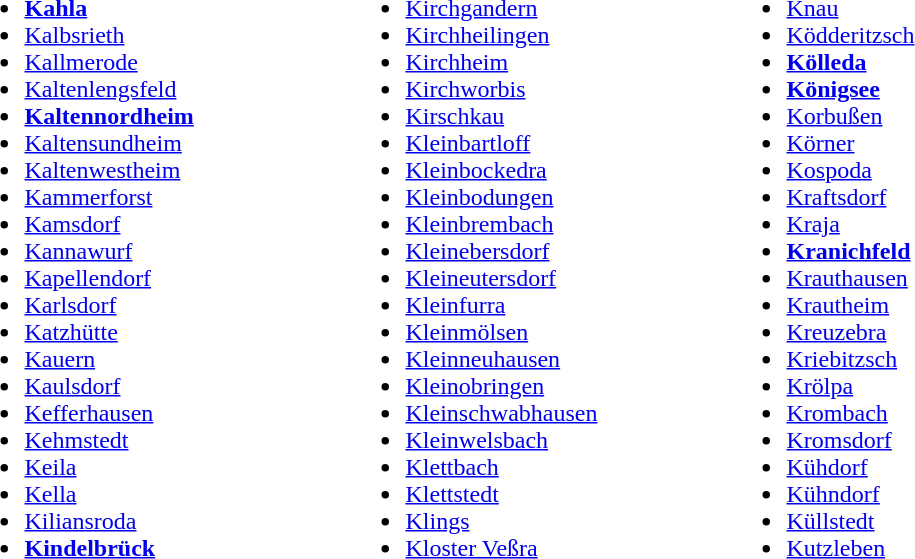<table>
<tr ---->
<td width="250" valign="top"><br><ul><li><strong><a href='#'>Kahla</a></strong></li><li><a href='#'>Kalbsrieth</a></li><li><a href='#'>Kallmerode</a></li><li><a href='#'>Kaltenlengsfeld</a></li><li><strong><a href='#'>Kaltennordheim</a></strong></li><li><a href='#'>Kaltensundheim</a></li><li><a href='#'>Kaltenwestheim</a></li><li><a href='#'>Kammerforst</a></li><li><a href='#'>Kamsdorf</a></li><li><a href='#'>Kannawurf</a></li><li><a href='#'>Kapellendorf</a></li><li><a href='#'>Karlsdorf</a></li><li><a href='#'>Katzhütte</a></li><li><a href='#'>Kauern</a></li><li><a href='#'>Kaulsdorf</a></li><li><a href='#'>Kefferhausen</a></li><li><a href='#'>Kehmstedt</a></li><li><a href='#'>Keila</a></li><li><a href='#'>Kella</a></li><li><a href='#'>Kiliansroda</a></li><li><strong><a href='#'>Kindelbrück</a></strong></li></ul></td>
<td width="250" valign="top"><br><ul><li><a href='#'>Kirchgandern</a></li><li><a href='#'>Kirchheilingen</a></li><li><a href='#'>Kirchheim</a></li><li><a href='#'>Kirchworbis</a></li><li><a href='#'>Kirschkau</a></li><li><a href='#'>Kleinbartloff</a></li><li><a href='#'>Kleinbockedra</a></li><li><a href='#'>Kleinbodungen</a></li><li><a href='#'>Kleinbrembach</a></li><li><a href='#'>Kleinebersdorf</a></li><li><a href='#'>Kleineutersdorf</a></li><li><a href='#'>Kleinfurra</a></li><li><a href='#'>Kleinmölsen</a></li><li><a href='#'>Kleinneuhausen</a></li><li><a href='#'>Kleinobringen</a></li><li><a href='#'>Kleinschwabhausen</a></li><li><a href='#'>Kleinwelsbach</a></li><li><a href='#'>Klettbach</a></li><li><a href='#'>Klettstedt</a></li><li><a href='#'>Klings</a></li><li><a href='#'>Kloster Veßra</a></li></ul></td>
<td width="250" valign="top"><br><ul><li><a href='#'>Knau</a></li><li><a href='#'>Ködderitzsch</a></li><li><strong><a href='#'>Kölleda</a></strong></li><li><strong><a href='#'>Königsee</a></strong></li><li><a href='#'>Korbußen</a></li><li><a href='#'>Körner</a></li><li><a href='#'>Kospoda</a></li><li><a href='#'>Kraftsdorf</a></li><li><a href='#'>Kraja</a></li><li><strong><a href='#'>Kranichfeld</a></strong></li><li><a href='#'>Krauthausen</a></li><li><a href='#'>Krautheim</a></li><li><a href='#'>Kreuzebra</a></li><li><a href='#'>Kriebitzsch</a></li><li><a href='#'>Krölpa</a></li><li><a href='#'>Krombach</a></li><li><a href='#'>Kromsdorf</a></li><li><a href='#'>Kühdorf</a></li><li><a href='#'>Kühndorf</a></li><li><a href='#'>Küllstedt</a></li><li><a href='#'>Kutzleben</a></li></ul></td>
</tr>
</table>
